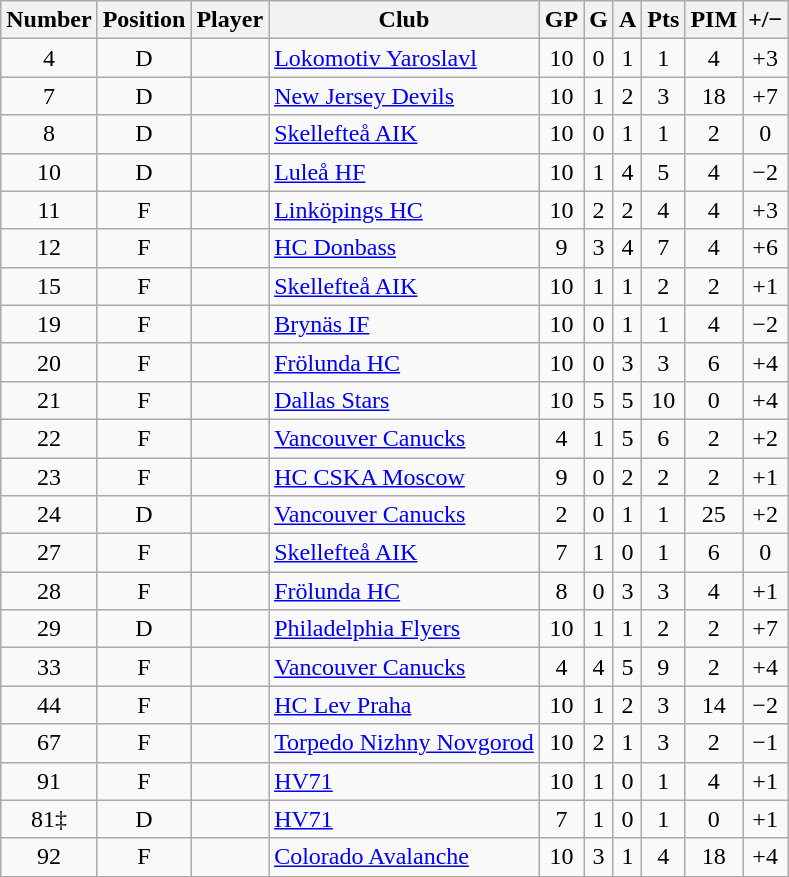<table class="wikitable sortable" style="text-align: center;">
<tr>
<th>Number</th>
<th>Position</th>
<th>Player</th>
<th>Club</th>
<th>GP</th>
<th>G</th>
<th>A</th>
<th>Pts</th>
<th>PIM</th>
<th>+/−</th>
</tr>
<tr>
<td>4</td>
<td>D</td>
<td align=left></td>
<td align=left> <a href='#'>Lokomotiv Yaroslavl</a></td>
<td>10</td>
<td>0</td>
<td>1</td>
<td>1</td>
<td>4</td>
<td>+3</td>
</tr>
<tr>
<td>7</td>
<td>D</td>
<td align=left></td>
<td align=left> <a href='#'>New Jersey Devils</a></td>
<td>10</td>
<td>1</td>
<td>2</td>
<td>3</td>
<td>18</td>
<td>+7</td>
</tr>
<tr>
<td>8</td>
<td>D</td>
<td align=left></td>
<td align=left> <a href='#'>Skellefteå AIK</a></td>
<td>10</td>
<td>0</td>
<td>1</td>
<td>1</td>
<td>2</td>
<td>0</td>
</tr>
<tr>
<td>10</td>
<td>D</td>
<td align=left></td>
<td align=left> <a href='#'>Luleå HF</a></td>
<td>10</td>
<td>1</td>
<td>4</td>
<td>5</td>
<td>4</td>
<td>−2</td>
</tr>
<tr>
<td>11</td>
<td>F</td>
<td align=left></td>
<td align=left> <a href='#'>Linköpings HC</a></td>
<td>10</td>
<td>2</td>
<td>2</td>
<td>4</td>
<td>4</td>
<td>+3</td>
</tr>
<tr>
<td>12</td>
<td>F</td>
<td align=left></td>
<td align=left> <a href='#'>HC Donbass</a></td>
<td>9</td>
<td>3</td>
<td>4</td>
<td>7</td>
<td>4</td>
<td>+6</td>
</tr>
<tr>
<td>15</td>
<td>F</td>
<td align=left></td>
<td align=left> <a href='#'>Skellefteå AIK</a></td>
<td>10</td>
<td>1</td>
<td>1</td>
<td>2</td>
<td>2</td>
<td>+1</td>
</tr>
<tr>
<td>19</td>
<td>F</td>
<td align=left></td>
<td align=left> <a href='#'>Brynäs IF</a></td>
<td>10</td>
<td>0</td>
<td>1</td>
<td>1</td>
<td>4</td>
<td>−2</td>
</tr>
<tr>
<td>20</td>
<td>F</td>
<td align=left></td>
<td align=left> <a href='#'>Frölunda HC</a></td>
<td>10</td>
<td>0</td>
<td>3</td>
<td>3</td>
<td>6</td>
<td>+4</td>
</tr>
<tr>
<td>21</td>
<td>F</td>
<td align=left></td>
<td align=left> <a href='#'>Dallas Stars</a></td>
<td>10</td>
<td>5</td>
<td>5</td>
<td>10</td>
<td>0</td>
<td>+4</td>
</tr>
<tr>
<td>22</td>
<td>F</td>
<td align=left></td>
<td align=left> <a href='#'>Vancouver Canucks</a></td>
<td>4</td>
<td>1</td>
<td>5</td>
<td>6</td>
<td>2</td>
<td>+2</td>
</tr>
<tr>
<td>23</td>
<td>F</td>
<td align=left></td>
<td align=left> <a href='#'>HC CSKA Moscow</a></td>
<td>9</td>
<td>0</td>
<td>2</td>
<td>2</td>
<td>2</td>
<td>+1</td>
</tr>
<tr>
<td>24</td>
<td>D</td>
<td align=left></td>
<td align=left> <a href='#'>Vancouver Canucks</a></td>
<td>2</td>
<td>0</td>
<td>1</td>
<td>1</td>
<td>25</td>
<td>+2</td>
</tr>
<tr>
<td>27</td>
<td>F</td>
<td align=left></td>
<td align=left> <a href='#'>Skellefteå AIK</a></td>
<td>7</td>
<td>1</td>
<td>0</td>
<td>1</td>
<td>6</td>
<td>0</td>
</tr>
<tr>
<td>28</td>
<td>F</td>
<td align=left></td>
<td align=left> <a href='#'>Frölunda HC</a></td>
<td>8</td>
<td>0</td>
<td>3</td>
<td>3</td>
<td>4</td>
<td>+1</td>
</tr>
<tr>
<td>29</td>
<td>D</td>
<td align=left></td>
<td align=left> <a href='#'>Philadelphia Flyers</a></td>
<td>10</td>
<td>1</td>
<td>1</td>
<td>2</td>
<td>2</td>
<td>+7</td>
</tr>
<tr>
<td>33</td>
<td>F</td>
<td align=left></td>
<td align=left> <a href='#'>Vancouver Canucks</a></td>
<td>4</td>
<td>4</td>
<td>5</td>
<td>9</td>
<td>2</td>
<td>+4</td>
</tr>
<tr>
<td>44</td>
<td>F</td>
<td align=left></td>
<td align=left> <a href='#'>HC Lev Praha</a></td>
<td>10</td>
<td>1</td>
<td>2</td>
<td>3</td>
<td>14</td>
<td>−2</td>
</tr>
<tr>
<td>67</td>
<td>F</td>
<td align=left></td>
<td align=left> <a href='#'>Torpedo Nizhny Novgorod</a></td>
<td>10</td>
<td>2</td>
<td>1</td>
<td>3</td>
<td>2</td>
<td>−1</td>
</tr>
<tr>
<td>91</td>
<td>F</td>
<td align=left></td>
<td align=left> <a href='#'>HV71</a></td>
<td>10</td>
<td>1</td>
<td>0</td>
<td>1</td>
<td>4</td>
<td>+1</td>
</tr>
<tr>
<td>81‡</td>
<td>D</td>
<td align=left></td>
<td align=left> <a href='#'>HV71</a></td>
<td>7</td>
<td>1</td>
<td>0</td>
<td>1</td>
<td>0</td>
<td>+1</td>
</tr>
<tr>
<td>92</td>
<td>F</td>
<td align=left></td>
<td align=left> <a href='#'>Colorado Avalanche</a></td>
<td>10</td>
<td>3</td>
<td>1</td>
<td>4</td>
<td>18</td>
<td>+4</td>
</tr>
</table>
